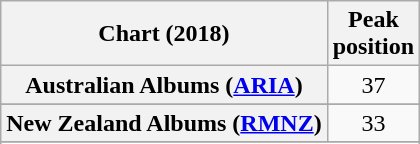<table class="wikitable sortable plainrowheaders" style="text-align:center">
<tr>
<th scope="col">Chart (2018)</th>
<th scope="col">Peak<br> position</th>
</tr>
<tr>
<th scope="row">Australian Albums (<a href='#'>ARIA</a>)</th>
<td>37</td>
</tr>
<tr>
</tr>
<tr>
</tr>
<tr>
</tr>
<tr>
</tr>
<tr>
</tr>
<tr>
<th scope="row">New Zealand Albums (<a href='#'>RMNZ</a>)</th>
<td>33</td>
</tr>
<tr>
</tr>
<tr>
</tr>
<tr>
</tr>
<tr>
</tr>
</table>
